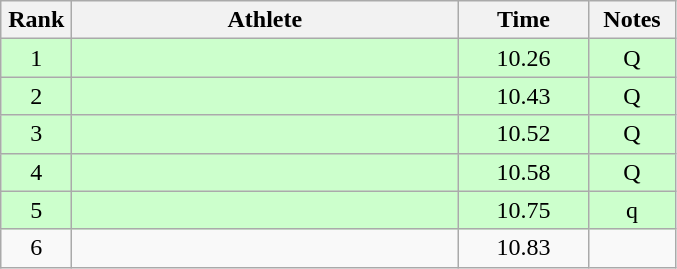<table class="wikitable" style="text-align:center">
<tr>
<th width=40>Rank</th>
<th width=250>Athlete</th>
<th width=80>Time</th>
<th width=50>Notes</th>
</tr>
<tr bgcolor="ccffcc">
<td>1</td>
<td align=left></td>
<td>10.26</td>
<td>Q</td>
</tr>
<tr bgcolor=ccffcc>
<td>2</td>
<td align=left></td>
<td>10.43</td>
<td>Q</td>
</tr>
<tr bgcolor=ccffcc>
<td>3</td>
<td align=left></td>
<td>10.52</td>
<td>Q</td>
</tr>
<tr bgcolor=ccffcc>
<td>4</td>
<td align=left></td>
<td>10.58</td>
<td>Q</td>
</tr>
<tr bgcolor=ccffcc>
<td>5</td>
<td align=left></td>
<td>10.75</td>
<td>q</td>
</tr>
<tr>
<td>6</td>
<td align=left></td>
<td>10.83</td>
<td></td>
</tr>
</table>
